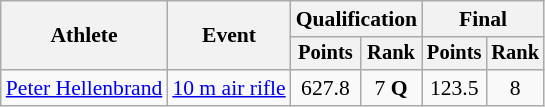<table class="wikitable" style="text-align:center; font-size:90%">
<tr>
<th rowspan=2>Athlete</th>
<th rowspan=2>Event</th>
<th colspan=2>Qualification</th>
<th colspan=2>Final</th>
</tr>
<tr style="font-size:95%">
<th>Points</th>
<th>Rank</th>
<th>Points</th>
<th>Rank</th>
</tr>
<tr>
<td align=left><a href='#'>Peter Hellenbrand</a></td>
<td align=left><a href='#'>10 m air rifle</a></td>
<td>627.8</td>
<td>7 <strong>Q</strong></td>
<td>123.5</td>
<td>8</td>
</tr>
</table>
